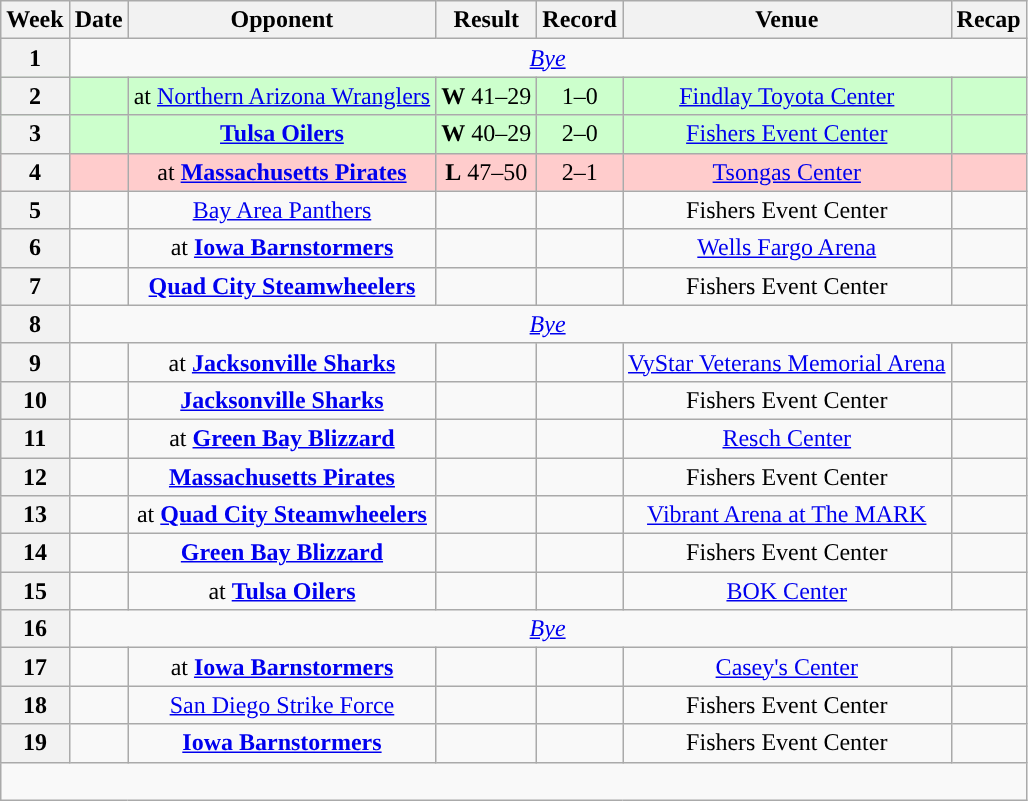<table class="wikitable" style="text-align:center">
<tr>
<th>Week</th>
<th>Date</th>
<th>Opponent</th>
<th>Result</th>
<th>Record</th>
<th>Venue</th>
<th>Recap</th>
</tr>
<tr>
<th>1</th>
<td colspan="6"><em><a href='#'>Bye</a></em></td>
</tr>
<tr style="background:#cfc;">
<th>2</th>
<td></td>
<td>at <a href='#'>Northern Arizona Wranglers</a></td>
<td><strong>W</strong> 41–29</td>
<td>1–0</td>
<td><a href='#'>Findlay Toyota Center</a></td>
<td></td>
</tr>
<tr style="background:#cfc;">
<th>3</th>
<td></td>
<td><strong><a href='#'>Tulsa Oilers</a></strong></td>
<td><strong>W</strong> 40–29</td>
<td>2–0</td>
<td><a href='#'>Fishers Event Center</a></td>
<td></td>
</tr>
<tr style="background:#fcc;">
<th>4</th>
<td></td>
<td>at <strong><a href='#'>Massachusetts Pirates</a></strong></td>
<td><strong>L</strong> 47–50</td>
<td>2–1</td>
<td><a href='#'>Tsongas Center</a></td>
<td></td>
</tr>
<tr>
<th>5</th>
<td></td>
<td><a href='#'>Bay Area Panthers</a></td>
<td></td>
<td></td>
<td>Fishers Event Center</td>
<td></td>
</tr>
<tr>
<th>6</th>
<td></td>
<td>at <strong><a href='#'>Iowa Barnstormers</a></strong></td>
<td></td>
<td></td>
<td><a href='#'>Wells Fargo Arena</a></td>
<td></td>
</tr>
<tr>
<th>7</th>
<td></td>
<td><strong><a href='#'>Quad City Steamwheelers</a></strong></td>
<td></td>
<td></td>
<td>Fishers Event Center</td>
<td></td>
</tr>
<tr>
<th>8</th>
<td colspan="6"><em><a href='#'>Bye</a></em></td>
</tr>
<tr>
<th>9</th>
<td></td>
<td>at <strong><a href='#'>Jacksonville Sharks</a></strong></td>
<td></td>
<td></td>
<td><a href='#'>VyStar Veterans Memorial Arena</a></td>
<td></td>
</tr>
<tr>
<th>10</th>
<td></td>
<td><strong><a href='#'>Jacksonville Sharks</a></strong></td>
<td></td>
<td></td>
<td>Fishers Event Center</td>
<td></td>
</tr>
<tr>
<th>11</th>
<td></td>
<td>at <strong><a href='#'>Green Bay Blizzard</a></strong></td>
<td></td>
<td></td>
<td><a href='#'>Resch Center</a></td>
<td></td>
</tr>
<tr>
<th>12</th>
<td></td>
<td><strong><a href='#'>Massachusetts Pirates</a></strong></td>
<td></td>
<td></td>
<td>Fishers Event Center</td>
<td></td>
</tr>
<tr>
<th>13</th>
<td></td>
<td>at <strong><a href='#'>Quad City Steamwheelers</a></strong></td>
<td></td>
<td></td>
<td><a href='#'>Vibrant Arena at The MARK</a></td>
<td></td>
</tr>
<tr>
<th>14</th>
<td></td>
<td><strong><a href='#'>Green Bay Blizzard</a></strong></td>
<td></td>
<td></td>
<td>Fishers Event Center</td>
<td></td>
</tr>
<tr>
<th>15</th>
<td></td>
<td>at <strong><a href='#'>Tulsa Oilers</a></strong></td>
<td></td>
<td></td>
<td><a href='#'>BOK Center</a></td>
<td></td>
</tr>
<tr>
<th>16</th>
<td colspan="6"><em><a href='#'>Bye</a></em></td>
</tr>
<tr>
<th>17</th>
<td></td>
<td>at <strong><a href='#'>Iowa Barnstormers</a></strong></td>
<td></td>
<td></td>
<td><a href='#'>Casey's Center</a></td>
<td></td>
</tr>
<tr>
<th>18</th>
<td></td>
<td><a href='#'>San Diego Strike Force</a></td>
<td></td>
<td></td>
<td>Fishers Event Center</td>
<td></td>
</tr>
<tr>
<th>19</th>
<td></td>
<td><strong><a href='#'>Iowa Barnstormers</a></strong></td>
<td></td>
<td></td>
<td>Fishers Event Center</td>
<td></td>
</tr>
<tr>
<td colspan="7"><br></td>
</tr>
</table>
